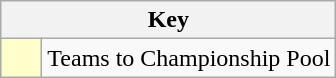<table class="wikitable" style="text-align: center;">
<tr>
<th colspan=2>Key</th>
</tr>
<tr>
<td style="background:#ffc; width:20px;"></td>
<td align=left>Teams to Championship Pool</td>
</tr>
</table>
